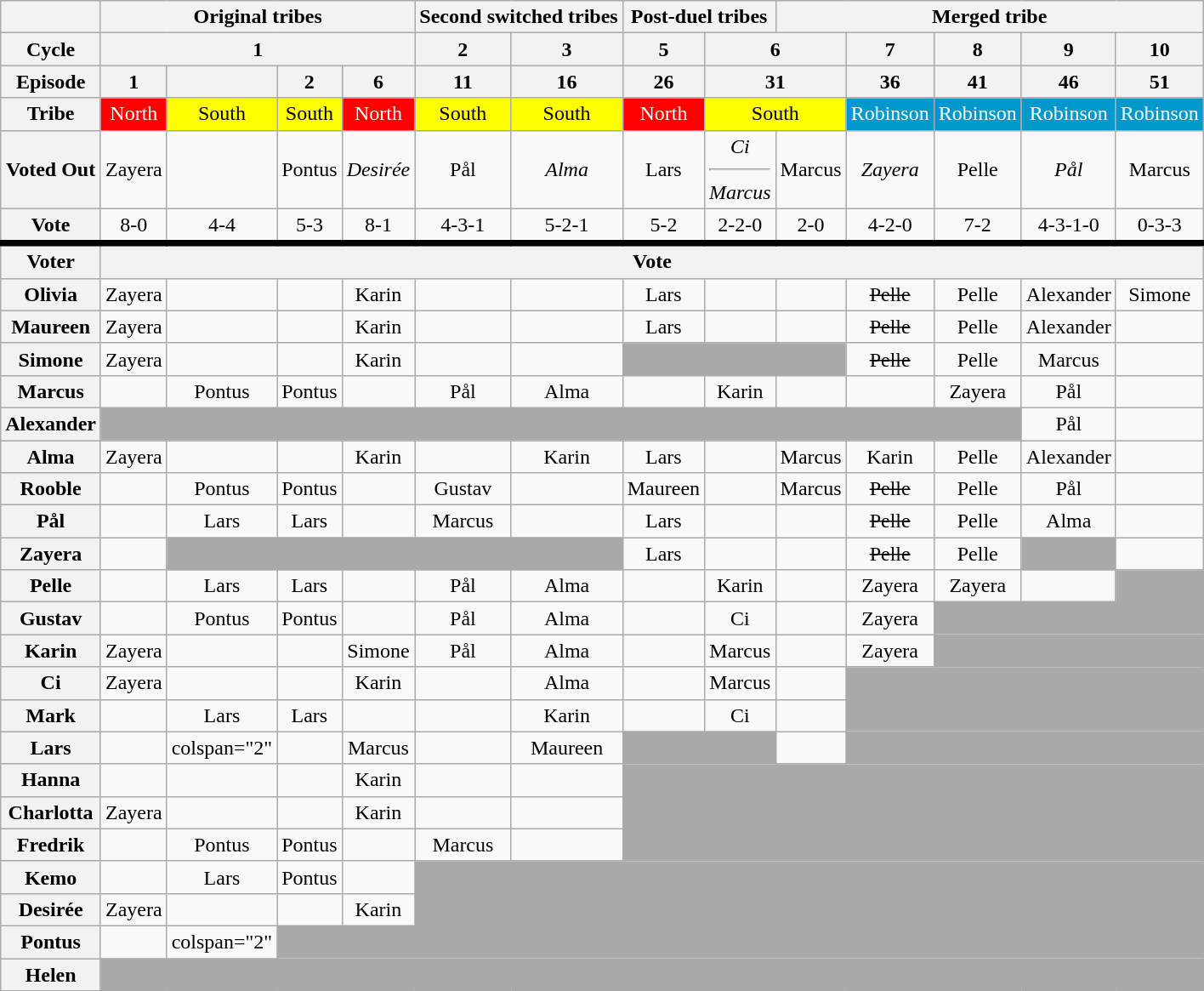<table class="wikitable" style="text-align:center;"*>
<tr>
<th></th>
<th colspan="4">Original tribes</th>
<th colspan="2">Second switched tribes</th>
<th colspan="2">Post-duel tribes</th>
<th colspan="100%">Merged tribe</th>
</tr>
<tr>
<th>Cycle</th>
<th colspan="4">1</th>
<th>2</th>
<th>3</th>
<th>5</th>
<th colspan="2">6</th>
<th>7</th>
<th>8</th>
<th>9</th>
<th>10</th>
</tr>
<tr>
<th>Episode</th>
<th>1</th>
<th></th>
<th>2</th>
<th>6</th>
<th>11</th>
<th>16</th>
<th>26</th>
<th colspan="2">31</th>
<th>36</th>
<th>41</th>
<th>46</th>
<th>51</th>
</tr>
<tr>
<th>Tribe</th>
<td style="background:red; color:white;">North</td>
<td style="background:yellow; color:black;">South</td>
<td style="background:yellow; color:black;">South</td>
<td style="background:red; color:white;">North</td>
<td style="background:yellow; color:black;">South</td>
<td style="background:yellow; color:black;">South</td>
<td style="background:red; color:white;">North</td>
<td colspan="2" style="background:yellow; color:black;">South</td>
<td style="background:#0099CC; color:white;">Robinson</td>
<td style="background:#0099CC; color:white;">Robinson</td>
<td style="background:#0099CC; color:white;">Robinson</td>
<td style="background:#0099CC; color:white;">Robinson</td>
</tr>
<tr>
<th>Voted Out</th>
<td>Zayera</td>
<td></td>
<td>Pontus</td>
<td><em>Desirée</em></td>
<td>Pål</td>
<td><em>Alma</em></td>
<td>Lars</td>
<td style="line-height:normal;"><em>Ci<hr>Marcus</em></td>
<td>Marcus</td>
<td><em>Zayera</em></td>
<td>Pelle</td>
<td><em>Pål</em></td>
<td>Marcus</td>
</tr>
<tr>
<th>Vote</th>
<td>8-0</td>
<td>4-4</td>
<td>5-3</td>
<td>8-1</td>
<td>4-3-1</td>
<td>5-2-1</td>
<td>5-2</td>
<td>2-2-0</td>
<td>2-0</td>
<td>4-2-0</td>
<td>7-2</td>
<td>4-3-1-0</td>
<td>0-3-3</td>
</tr>
<tr style="border-top:5px solid black; height:0px;">
<th>Voter</th>
<th colspan="100%">Vote</th>
</tr>
<tr>
<th>Olivia</th>
<td>Zayera</td>
<td></td>
<td></td>
<td>Karin</td>
<td></td>
<td></td>
<td>Lars</td>
<td></td>
<td></td>
<td><s>Pelle</s></td>
<td>Pelle</td>
<td>Alexander</td>
<td>Simone</td>
</tr>
<tr>
<th>Maureen</th>
<td>Zayera</td>
<td></td>
<td></td>
<td>Karin</td>
<td></td>
<td></td>
<td>Lars</td>
<td></td>
<td></td>
<td><s>Pelle</s></td>
<td>Pelle</td>
<td>Alexander</td>
<td></td>
</tr>
<tr>
<th>Simone</th>
<td>Zayera</td>
<td></td>
<td></td>
<td>Karin</td>
<td></td>
<td></td>
<td colspan="3" style="background:darkgray; border:none;"></td>
<td><s>Pelle</s></td>
<td>Pelle</td>
<td>Marcus</td>
<td></td>
</tr>
<tr>
<th>Marcus</th>
<td></td>
<td>Pontus</td>
<td>Pontus</td>
<td></td>
<td>Pål</td>
<td>Alma</td>
<td></td>
<td>Karin</td>
<td></td>
<td></td>
<td>Zayera</td>
<td>Pål</td>
<td></td>
</tr>
<tr>
<th>Alexander</th>
<td colspan="11" style="background:darkgray; border:none;"></td>
<td>Pål</td>
<td></td>
</tr>
<tr>
<th>Alma</th>
<td>Zayera</td>
<td></td>
<td></td>
<td>Karin</td>
<td></td>
<td>Karin</td>
<td>Lars</td>
<td></td>
<td>Marcus</td>
<td>Karin</td>
<td>Pelle</td>
<td>Alexander</td>
<td></td>
</tr>
<tr>
<th>Rooble</th>
<td></td>
<td>Pontus</td>
<td>Pontus</td>
<td></td>
<td>Gustav</td>
<td></td>
<td>Maureen</td>
<td></td>
<td>Marcus</td>
<td><s>Pelle</s></td>
<td>Pelle</td>
<td>Pål</td>
<td></td>
</tr>
<tr>
<th>Pål</th>
<td></td>
<td>Lars</td>
<td>Lars</td>
<td></td>
<td>Marcus</td>
<td></td>
<td>Lars</td>
<td></td>
<td></td>
<td><s>Pelle</s></td>
<td>Pelle</td>
<td>Alma</td>
<td></td>
</tr>
<tr>
<th>Zayera</th>
<td></td>
<td colspan="5" style="background:darkgray; border:none;"></td>
<td>Lars</td>
<td></td>
<td></td>
<td><s>Pelle</s></td>
<td>Pelle</td>
<td colspan="1" style="background:darkgray; border:none;"></td>
<td></td>
</tr>
<tr>
<th>Pelle</th>
<td></td>
<td>Lars</td>
<td>Lars</td>
<td></td>
<td>Pål</td>
<td>Alma</td>
<td></td>
<td>Karin</td>
<td></td>
<td>Zayera</td>
<td>Zayera</td>
<td></td>
<td colspan="100%" style="background:darkgray; border:none;"></td>
</tr>
<tr>
<th>Gustav</th>
<td></td>
<td>Pontus</td>
<td>Pontus</td>
<td></td>
<td>Pål</td>
<td>Alma</td>
<td></td>
<td>Ci</td>
<td></td>
<td>Zayera</td>
<td colspan="100%" style="background:darkgray; border:none;"></td>
</tr>
<tr>
<th>Karin</th>
<td>Zayera</td>
<td></td>
<td></td>
<td>Simone</td>
<td>Pål</td>
<td>Alma</td>
<td></td>
<td>Marcus</td>
<td></td>
<td>Zayera</td>
<td colspan="100%" style="background:darkgray; border:none;"></td>
</tr>
<tr>
<th>Ci</th>
<td>Zayera</td>
<td></td>
<td></td>
<td>Karin</td>
<td></td>
<td>Alma</td>
<td></td>
<td>Marcus</td>
<td></td>
<td colspan="100%" style="background:darkgray; border:none;"></td>
</tr>
<tr>
<th>Mark</th>
<td></td>
<td>Lars</td>
<td>Lars</td>
<td></td>
<td></td>
<td>Karin</td>
<td></td>
<td>Ci</td>
<td></td>
<td colspan="100%" style="background:darkgray; border:none;"></td>
</tr>
<tr>
<th>Lars</th>
<td></td>
<td>colspan="2" </td>
<td></td>
<td>Marcus</td>
<td></td>
<td>Maureen</td>
<td colspan="2" style="background:darkgray; border:none;"></td>
<td></td>
<td colspan="100%" style="background:darkgray; border:none;"></td>
</tr>
<tr>
<th>Hanna</th>
<td></td>
<td></td>
<td></td>
<td>Karin</td>
<td></td>
<td></td>
<td colspan="100%" style="background:darkgray; border:none;"></td>
</tr>
<tr>
<th>Charlotta</th>
<td>Zayera</td>
<td></td>
<td></td>
<td>Karin</td>
<td></td>
<td></td>
<td colspan="100%" style="background:darkgray; border:none;"></td>
</tr>
<tr>
<th>Fredrik</th>
<td></td>
<td>Pontus</td>
<td>Pontus</td>
<td></td>
<td>Marcus</td>
<td></td>
<td colspan="100%" style="background:darkgray; border:none;"></td>
</tr>
<tr>
<th>Kemo</th>
<td></td>
<td>Lars</td>
<td>Pontus</td>
<td></td>
<td colspan="100%" style="background:darkgray; border:none;"></td>
</tr>
<tr>
<th>Desirée</th>
<td>Zayera</td>
<td></td>
<td></td>
<td>Karin</td>
<td colspan="100%" style="background:darkgray; border:none;"></td>
</tr>
<tr>
<th>Pontus</th>
<td></td>
<td>colspan="2" </td>
<td colspan="100%" style="background:darkgray; border:none;"></td>
</tr>
<tr>
<th>Helen</th>
<td colspan="100%" style="background:darkgray; border:none;"></td>
</tr>
</table>
